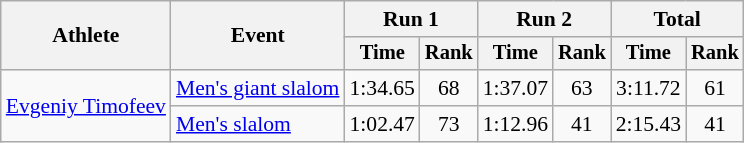<table class="wikitable" style="font-size:90%">
<tr>
<th rowspan=2>Athlete</th>
<th rowspan=2>Event</th>
<th colspan=2>Run 1</th>
<th colspan=2>Run 2</th>
<th colspan=2>Total</th>
</tr>
<tr style="font-size:95%">
<th>Time</th>
<th>Rank</th>
<th>Time</th>
<th>Rank</th>
<th>Time</th>
<th>Rank</th>
</tr>
<tr align=center>
<td align=left rowspan=2><a href='#'>Evgeniy Timofeev</a></td>
<td align=left><a href='#'>Men's giant slalom</a></td>
<td>1:34.65</td>
<td>68</td>
<td>1:37.07</td>
<td>63</td>
<td>3:11.72</td>
<td>61</td>
</tr>
<tr align=center>
<td align=left><a href='#'>Men's slalom</a></td>
<td>1:02.47</td>
<td>73</td>
<td>1:12.96</td>
<td>41</td>
<td>2:15.43</td>
<td>41</td>
</tr>
</table>
